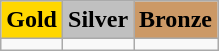<table class=wikitable>
<tr>
<td align=center bgcolor=gold> <strong>Gold</strong></td>
<td align=center bgcolor=silver> <strong>Silver</strong></td>
<td align=center bgcolor=cc9966> <strong>Bronze</strong></td>
</tr>
<tr>
<td></td>
<td></td>
<td></td>
</tr>
</table>
